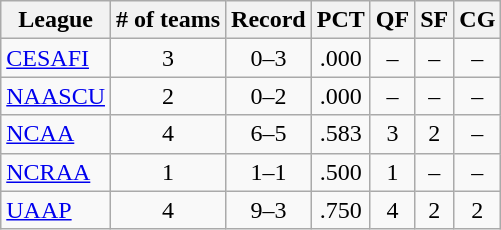<table class="wikitable sortable" style="text-align:center;">
<tr>
<th>League</th>
<th># of teams</th>
<th>Record</th>
<th>PCT</th>
<th>QF</th>
<th>SF</th>
<th>CG</th>
</tr>
<tr>
<td align=left><a href='#'>CESAFI</a></td>
<td>3</td>
<td>0–3</td>
<td>.000</td>
<td>–</td>
<td>–</td>
<td>–</td>
</tr>
<tr>
<td align=left><a href='#'>NAASCU</a></td>
<td>2</td>
<td>0–2</td>
<td>.000</td>
<td>–</td>
<td>–</td>
<td>–</td>
</tr>
<tr>
<td align=left><a href='#'>NCAA</a></td>
<td>4</td>
<td>6–5</td>
<td>.583</td>
<td>3</td>
<td>2</td>
<td>–</td>
</tr>
<tr>
<td align=left><a href='#'>NCRAA</a></td>
<td>1</td>
<td>1–1</td>
<td>.500</td>
<td>1</td>
<td>–</td>
<td>–</td>
</tr>
<tr>
<td align=left><a href='#'>UAAP</a></td>
<td>4</td>
<td>9–3</td>
<td>.750</td>
<td>4</td>
<td>2</td>
<td>2</td>
</tr>
</table>
